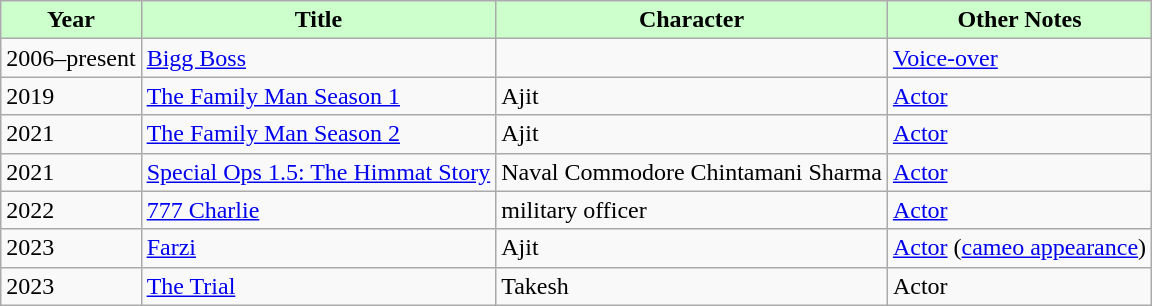<table class="wikitable sortable">
<tr>
<th style="background:#cfc; text-align:center;"><strong>Year</strong></th>
<th style="background:#cfc; text-align:center;"><strong>Title</strong></th>
<th style="background:#cfc; text-align:center;"><strong>Character</strong></th>
<th style="background:#cfc; text-align:center;"><strong>Other Notes</strong></th>
</tr>
<tr>
<td>2006–present</td>
<td><a href='#'>Bigg Boss</a></td>
<td></td>
<td><a href='#'>Voice-over</a></td>
</tr>
<tr>
<td>2019</td>
<td><a href='#'>The Family Man Season 1</a></td>
<td>Ajit</td>
<td><a href='#'>Actor</a></td>
</tr>
<tr>
<td>2021</td>
<td><a href='#'>The Family Man Season 2</a></td>
<td>Ajit</td>
<td><a href='#'>Actor</a></td>
</tr>
<tr>
<td>2021</td>
<td><a href='#'>Special Ops 1.5: The Himmat Story</a></td>
<td>Naval Commodore Chintamani Sharma</td>
<td><a href='#'>Actor</a></td>
</tr>
<tr>
<td>2022</td>
<td><a href='#'>777 Charlie</a></td>
<td>military officer</td>
<td><a href='#'>Actor</a></td>
</tr>
<tr>
<td>2023</td>
<td><a href='#'>Farzi</a></td>
<td>Ajit</td>
<td><a href='#'>Actor</a> (<a href='#'>cameo appearance</a>)</td>
</tr>
<tr>
<td>2023</td>
<td><a href='#'>The Trial</a></td>
<td>Takesh</td>
<td>Actor</td>
</tr>
</table>
